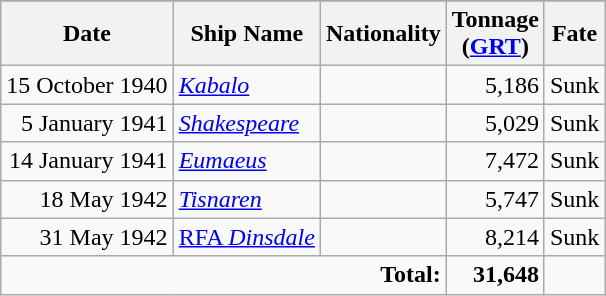<table class="wikitable sortable">
<tr>
</tr>
<tr>
<th>Date</th>
<th>Ship Name</th>
<th>Nationality</th>
<th>Tonnage<br>(<a href='#'>GRT</a>)</th>
<th>Fate</th>
</tr>
<tr>
<td align="right">15 October 1940</td>
<td align="left"><a href='#'><em>Kabalo</em></a></td>
<td align="left"></td>
<td align="right">5,186</td>
<td align="left">Sunk</td>
</tr>
<tr>
<td align="right">5 January 1941</td>
<td align="left"><a href='#'><em>Shakespeare</em></a></td>
<td align="left"></td>
<td align="right">5,029</td>
<td align="left">Sunk</td>
</tr>
<tr>
<td align="right">14 January 1941</td>
<td align="left"><a href='#'><em>Eumaeus</em></a></td>
<td align="left"></td>
<td align="right">7,472</td>
<td align="left">Sunk</td>
</tr>
<tr>
<td align="right">18 May 1942</td>
<td align="left"><a href='#'><em>Tisnaren</em></a></td>
<td align="left"></td>
<td align="right">5,747</td>
<td align="left">Sunk</td>
</tr>
<tr>
<td align="right">31 May 1942</td>
<td align="left"><a href='#'>RFA <em>Dinsdale</em></a></td>
<td align="left"></td>
<td align="right">8,214</td>
<td align="left">Sunk</td>
</tr>
<tr>
<td colspan=3 align=right><strong>Total:</strong></td>
<td align="right"><strong>31,648</strong></td>
</tr>
</table>
